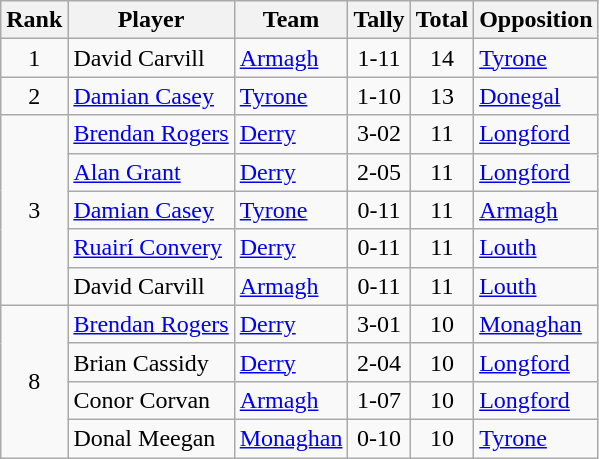<table class="wikitable">
<tr>
<th>Rank</th>
<th>Player</th>
<th>Team</th>
<th>Tally</th>
<th>Total</th>
<th>Opposition</th>
</tr>
<tr>
<td rowspan=1 align=center>1</td>
<td>David Carvill</td>
<td><a href='#'>Armagh</a></td>
<td align=center>1-11</td>
<td align=center>14</td>
<td><a href='#'>Tyrone</a></td>
</tr>
<tr>
<td rowspan=1 align=center>2</td>
<td><a href='#'>Damian Casey</a></td>
<td><a href='#'>Tyrone</a></td>
<td align=center>1-10</td>
<td align=center>13</td>
<td><a href='#'>Donegal</a></td>
</tr>
<tr>
<td rowspan=5 align=center>3</td>
<td><a href='#'>Brendan Rogers</a></td>
<td><a href='#'>Derry</a></td>
<td align=center>3-02</td>
<td align=center>11</td>
<td><a href='#'>Longford</a></td>
</tr>
<tr>
<td Alan><a href='#'>Alan Grant</a></td>
<td><a href='#'>Derry</a></td>
<td align=center>2-05</td>
<td align=center>11</td>
<td><a href='#'>Longford</a></td>
</tr>
<tr>
<td><a href='#'>Damian Casey</a></td>
<td><a href='#'>Tyrone</a></td>
<td align=center>0-11</td>
<td align=center>11</td>
<td><a href='#'>Armagh</a></td>
</tr>
<tr>
<td><a href='#'>Ruairí Convery</a></td>
<td><a href='#'>Derry</a></td>
<td align=center>0-11</td>
<td align=center>11</td>
<td><a href='#'>Louth</a></td>
</tr>
<tr>
<td>David Carvill</td>
<td><a href='#'>Armagh</a></td>
<td align=center>0-11</td>
<td align=center>11</td>
<td><a href='#'>Louth</a></td>
</tr>
<tr>
<td rowspan=4 align=center>8</td>
<td><a href='#'>Brendan Rogers</a></td>
<td><a href='#'>Derry</a></td>
<td align=center>3-01</td>
<td align=center>10</td>
<td><a href='#'>Monaghan</a></td>
</tr>
<tr>
<td>Brian Cassidy</td>
<td><a href='#'>Derry</a></td>
<td align=center>2-04</td>
<td align=center>10</td>
<td><a href='#'>Longford</a></td>
</tr>
<tr>
<td>Conor Corvan</td>
<td><a href='#'>Armagh</a></td>
<td align=center>1-07</td>
<td align=center>10</td>
<td><a href='#'>Longford</a></td>
</tr>
<tr>
<td>Donal Meegan</td>
<td><a href='#'>Monaghan</a></td>
<td align=center>0-10</td>
<td align=center>10</td>
<td><a href='#'>Tyrone</a></td>
</tr>
</table>
